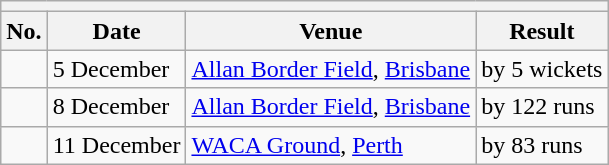<table class="wikitable">
<tr>
<th colspan="4"></th>
</tr>
<tr>
<th>No.</th>
<th>Date</th>
<th>Venue</th>
<th>Result</th>
</tr>
<tr>
<td></td>
<td>5 December</td>
<td><a href='#'>Allan Border Field</a>, <a href='#'>Brisbane</a></td>
<td> by 5 wickets</td>
</tr>
<tr>
<td></td>
<td>8 December</td>
<td><a href='#'>Allan Border Field</a>, <a href='#'>Brisbane</a></td>
<td> by 122 runs</td>
</tr>
<tr>
<td></td>
<td>11 December</td>
<td><a href='#'>WACA Ground</a>, <a href='#'>Perth</a></td>
<td> by 83 runs</td>
</tr>
</table>
